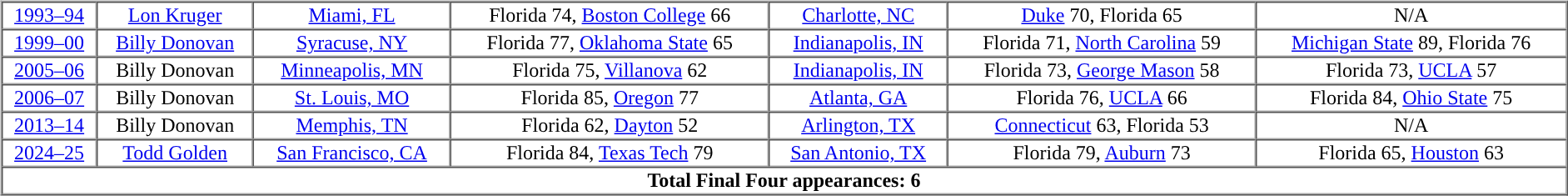<table border="0" style="width:95%;">
<tr>
<td valign="top"><br><table cellpadding="1" border="1" cellspacing="0" style="width:105%;">
<tr>
</tr>
<tr style="text-align:center;">
<td><a href='#'>1993–94</a></td>
<td><a href='#'>Lon Kruger</a></td>
<td><a href='#'>Miami, FL</a></td>
<td>Florida 74, <a href='#'>Boston College</a> 66</td>
<td><a href='#'>Charlotte, NC</a></td>
<td><a href='#'>Duke</a> 70, Florida 65</td>
<td>N/A</td>
</tr>
<tr style="text-align:center;">
<td><a href='#'>1999–00</a></td>
<td><a href='#'>Billy Donovan</a></td>
<td><a href='#'>Syracuse, NY</a></td>
<td>Florida 77, <a href='#'>Oklahoma State</a> 65</td>
<td><a href='#'>Indianapolis, IN</a></td>
<td>Florida 71, <a href='#'>North Carolina</a> 59</td>
<td><a href='#'>Michigan State</a> 89, Florida 76</td>
</tr>
<tr style="text-align:center;">
<td><a href='#'>2005–06</a></td>
<td>Billy Donovan</td>
<td><a href='#'>Minneapolis, MN</a></td>
<td>Florida 75, <a href='#'>Villanova</a> 62</td>
<td><a href='#'>Indianapolis, IN</a></td>
<td>Florida 73, <a href='#'>George Mason</a> 58</td>
<td>Florida 73, <a href='#'>UCLA</a> 57</td>
</tr>
<tr style="text-align:center;">
<td><a href='#'>2006–07</a></td>
<td>Billy Donovan</td>
<td><a href='#'>St. Louis, MO</a></td>
<td>Florida 85, <a href='#'>Oregon</a> 77</td>
<td><a href='#'>Atlanta, GA</a></td>
<td>Florida 76, <a href='#'>UCLA</a> 66</td>
<td>Florida 84, <a href='#'>Ohio State</a> 75</td>
</tr>
<tr style="text-align:center;">
<td><a href='#'>2013–14</a></td>
<td>Billy Donovan</td>
<td><a href='#'>Memphis, TN</a></td>
<td>Florida 62, <a href='#'>Dayton</a> 52</td>
<td><a href='#'>Arlington, TX</a></td>
<td><a href='#'>Connecticut</a> 63, Florida 53</td>
<td>N/A</td>
</tr>
<tr style="text-align:center;">
<td><a href='#'>2024–25</a></td>
<td><a href='#'>Todd Golden</a></td>
<td><a href='#'>San Francisco, CA</a></td>
<td>Florida 84, <a href='#'>Texas Tech</a> 79</td>
<td><a href='#'>San Antonio, TX</a></td>
<td>Florida 79, <a href='#'>Auburn</a> 73</td>
<td>Florida 65, <a href='#'>Houston</a> 63</td>
</tr>
<tr style="text-align:center; ">
<td colspan="7"><strong>Total Final Four appearances: 6</strong></td>
</tr>
</table>
</td>
</tr>
</table>
